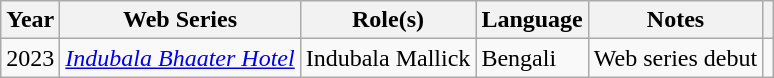<table class="wikitable sortable">
<tr>
<th scope="col">Year</th>
<th scope="col">Web Series</th>
<th scope="col">Role(s)</th>
<th scope="col">Language</th>
<th scope="col">Notes</th>
<th class="unsortable" scope="col"></th>
</tr>
<tr>
<td>2023</td>
<td><em><a href='#'>Indubala Bhaater Hotel</a></em></td>
<td>Indubala Mallick</td>
<td>Bengali</td>
<td>Web series debut</td>
<td></td>
</tr>
</table>
